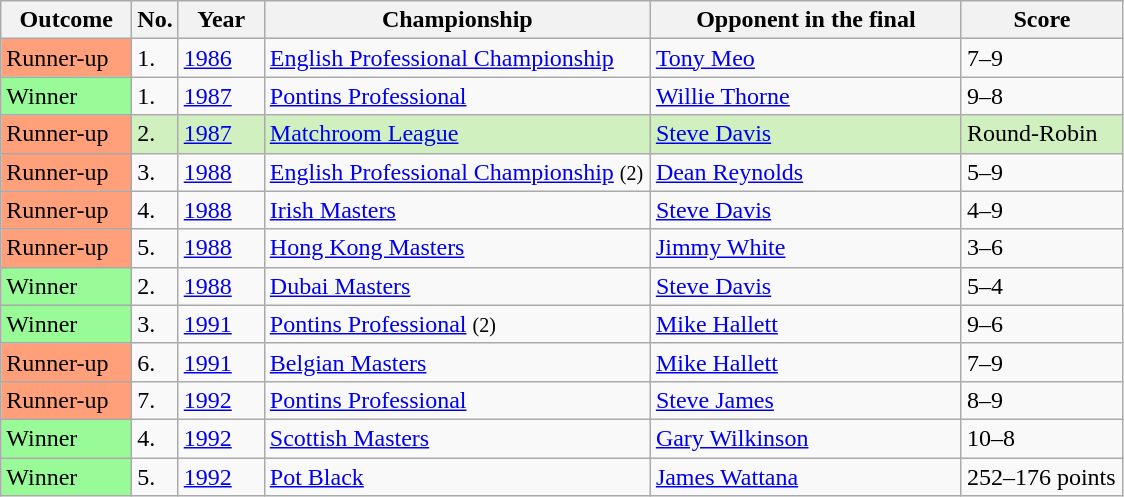<table class="sortable wikitable">
<tr>
<th width="80">Outcome</th>
<th width="20">No.</th>
<th width="50">Year</th>
<th style="width:250px;">Championship</th>
<th style="width:200px;">Opponent in the final</th>
<th style="width:100px;">Score</th>
</tr>
<tr>
<td style="background:#ffa07a;">Runner-up</td>
<td>1.</td>
<td><a href='#'>1986</a></td>
<td><a href='#'>English Professional Championship</a></td>
<td> <a href='#'>Tony Meo</a></td>
<td>7–9</td>
</tr>
<tr>
<td style="background:#98FB98">Winner</td>
<td>1.</td>
<td><a href='#'>1987</a></td>
<td><a href='#'>Pontins Professional</a></td>
<td> <a href='#'>Willie Thorne</a></td>
<td>9–8</td>
</tr>
<tr style="background:#d0f0c0;">
<td style="background:#ffa07a;">Runner-up</td>
<td>2.</td>
<td><a href='#'>1987</a></td>
<td><a href='#'>Matchroom League</a></td>
<td> <a href='#'>Steve Davis</a></td>
<td>Round-Robin</td>
</tr>
<tr>
<td style="background:#ffa07a;">Runner-up</td>
<td>3.</td>
<td><a href='#'>1988</a></td>
<td><a href='#'>English Professional Championship</a> <small>(2)</small></td>
<td> <a href='#'>Dean Reynolds</a></td>
<td>5–9</td>
</tr>
<tr>
<td style="background:#ffa07a;">Runner-up</td>
<td>4.</td>
<td><a href='#'>1988</a></td>
<td><a href='#'>Irish Masters</a></td>
<td> <a href='#'>Steve Davis</a></td>
<td>4–9</td>
</tr>
<tr>
<td style="background:#ffa07a;">Runner-up</td>
<td>5.</td>
<td><a href='#'>1988</a></td>
<td><a href='#'>Hong Kong Masters</a></td>
<td> <a href='#'>Jimmy White</a></td>
<td>3–6</td>
</tr>
<tr>
<td style="background:#98FB98">Winner</td>
<td>2.</td>
<td><a href='#'>1988</a></td>
<td><a href='#'>Dubai Masters</a></td>
<td> <a href='#'>Steve Davis</a></td>
<td>5–4</td>
</tr>
<tr>
<td style="background:#98FB98">Winner</td>
<td>3.</td>
<td><a href='#'>1991</a></td>
<td><a href='#'>Pontins Professional</a> <small>(2)</small></td>
<td> <a href='#'>Mike Hallett</a></td>
<td>9–6</td>
</tr>
<tr>
<td style="background:#ffa07a;">Runner-up</td>
<td>6.</td>
<td><a href='#'>1991</a></td>
<td><a href='#'>Belgian Masters</a></td>
<td> <a href='#'>Mike Hallett</a></td>
<td>7–9</td>
</tr>
<tr>
<td style="background:#ffa07a;">Runner-up</td>
<td>7.</td>
<td><a href='#'>1992</a></td>
<td><a href='#'>Pontins Professional</a></td>
<td> <a href='#'>Steve James</a></td>
<td>8–9</td>
</tr>
<tr>
<td style="background:#98FB98">Winner</td>
<td>4.</td>
<td><a href='#'>1992</a></td>
<td><a href='#'>Scottish Masters</a></td>
<td> <a href='#'>Gary Wilkinson</a></td>
<td>10–8</td>
</tr>
<tr>
<td style="background:#98FB98">Winner</td>
<td>5.</td>
<td><a href='#'>1992</a></td>
<td><a href='#'>Pot Black</a></td>
<td> <a href='#'>James Wattana</a></td>
<td>252–176 points</td>
</tr>
</table>
